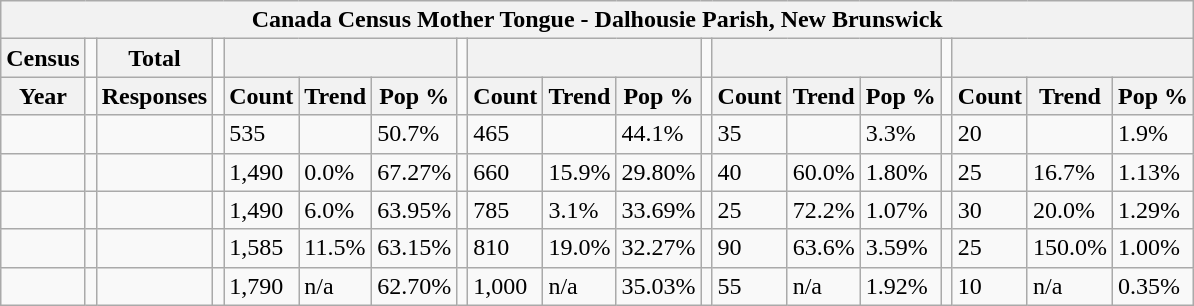<table class="wikitable">
<tr>
<th colspan="19">Canada Census Mother Tongue - Dalhousie Parish, New Brunswick</th>
</tr>
<tr>
<th>Census</th>
<td></td>
<th>Total</th>
<td colspan="1"></td>
<th colspan="3"></th>
<td colspan="1"></td>
<th colspan="3"></th>
<td colspan="1"></td>
<th colspan="3"></th>
<td colspan="1"></td>
<th colspan="3"></th>
</tr>
<tr>
<th>Year</th>
<td></td>
<th>Responses</th>
<td></td>
<th>Count</th>
<th>Trend</th>
<th>Pop %</th>
<td></td>
<th>Count</th>
<th>Trend</th>
<th>Pop %</th>
<td></td>
<th>Count</th>
<th>Trend</th>
<th>Pop %</th>
<td></td>
<th>Count</th>
<th>Trend</th>
<th>Pop %</th>
</tr>
<tr>
<td></td>
<td></td>
<td></td>
<td></td>
<td>535</td>
<td></td>
<td>50.7%</td>
<td></td>
<td>465</td>
<td></td>
<td>44.1%</td>
<td></td>
<td>35</td>
<td></td>
<td>3.3%</td>
<td></td>
<td>20</td>
<td></td>
<td>1.9%</td>
</tr>
<tr>
<td></td>
<td></td>
<td></td>
<td></td>
<td>1,490</td>
<td> 0.0%</td>
<td>67.27%</td>
<td></td>
<td>660</td>
<td> 15.9%</td>
<td>29.80%</td>
<td></td>
<td>40</td>
<td> 60.0%</td>
<td>1.80%</td>
<td></td>
<td>25</td>
<td> 16.7%</td>
<td>1.13%</td>
</tr>
<tr>
<td></td>
<td></td>
<td></td>
<td></td>
<td>1,490</td>
<td> 6.0%</td>
<td>63.95%</td>
<td></td>
<td>785</td>
<td> 3.1%</td>
<td>33.69%</td>
<td></td>
<td>25</td>
<td> 72.2%</td>
<td>1.07%</td>
<td></td>
<td>30</td>
<td> 20.0%</td>
<td>1.29%</td>
</tr>
<tr>
<td></td>
<td></td>
<td></td>
<td></td>
<td>1,585</td>
<td> 11.5%</td>
<td>63.15%</td>
<td></td>
<td>810</td>
<td> 19.0%</td>
<td>32.27%</td>
<td></td>
<td>90</td>
<td> 63.6%</td>
<td>3.59%</td>
<td></td>
<td>25</td>
<td> 150.0%</td>
<td>1.00%</td>
</tr>
<tr>
<td></td>
<td></td>
<td></td>
<td></td>
<td>1,790</td>
<td>n/a</td>
<td>62.70%</td>
<td></td>
<td>1,000</td>
<td>n/a</td>
<td>35.03%</td>
<td></td>
<td>55</td>
<td>n/a</td>
<td>1.92%</td>
<td></td>
<td>10</td>
<td>n/a</td>
<td>0.35%</td>
</tr>
</table>
